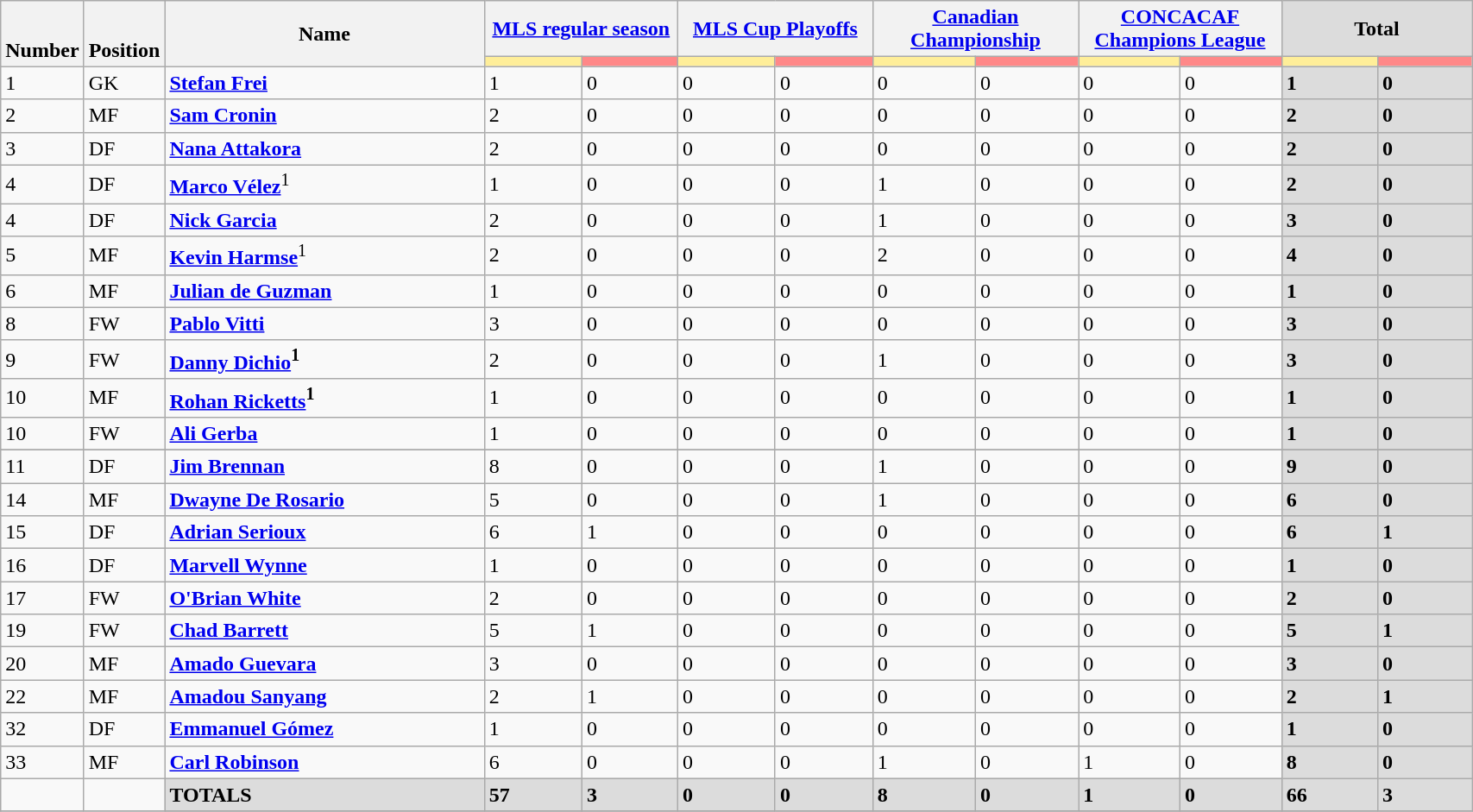<table class="wikitable" style="text-align:left" width=90%>
<tr>
<th rowspan="2" valign="bottom">Number</th>
<th rowspan="2" valign="bottom">Position</th>
<th rowspan="2" width="25%">Name</th>
<th colspan="2" width=15%><a href='#'>MLS regular season</a></th>
<th colspan="2" width=15%><a href='#'>MLS Cup Playoffs</a></th>
<th colspan="2" width=15%><a href='#'>Canadian Championship</a></th>
<th colspan="2" width=15%><a href='#'>CONCACAF Champions League</a></th>
<th colspan="2" width=15% style="background: #DCDCDC">Total</th>
</tr>
<tr>
<th width=60 style="background: #FFEE99"></th>
<th width=60 style="background: #FF8888"></th>
<th width=60 style="background: #FFEE99"></th>
<th width=60 style="background: #FF8888"></th>
<th width=60 style="background: #FFEE99"></th>
<th width=60 style="background: #FF8888"></th>
<th width=60 style="background: #FFEE99"></th>
<th width=60 style="background: #FF8888"></th>
<th width=60 style="background: #FFEE99"></th>
<th width=60 style="background: #FF8888"></th>
</tr>
<tr>
<td>1</td>
<td>GK</td>
<td> <strong><a href='#'>Stefan Frei</a></strong></td>
<td>1</td>
<td>0</td>
<td>0</td>
<td>0</td>
<td>0</td>
<td>0</td>
<td>0</td>
<td>0</td>
<td style="background: #DCDCDC"><strong>1</strong></td>
<td style="background: #DCDCDC"><strong>0</strong></td>
</tr>
<tr>
<td>2</td>
<td>MF</td>
<td> <strong><a href='#'>Sam Cronin</a></strong></td>
<td>2</td>
<td>0</td>
<td>0</td>
<td>0</td>
<td>0</td>
<td>0</td>
<td>0</td>
<td>0</td>
<td style="background: #DCDCDC"><strong>2</strong></td>
<td style="background: #DCDCDC"><strong>0</strong></td>
</tr>
<tr>
<td>3</td>
<td>DF</td>
<td> <strong><a href='#'>Nana Attakora</a></strong></td>
<td>2</td>
<td>0</td>
<td>0</td>
<td>0</td>
<td>0</td>
<td>0</td>
<td>0</td>
<td>0</td>
<td style="background: #DCDCDC"><strong>2</strong></td>
<td style="background: #DCDCDC"><strong>0</strong></td>
</tr>
<tr>
<td>4</td>
<td>DF</td>
<td> <strong><a href='#'>Marco Vélez</a></strong><sup>1</sup></td>
<td>1</td>
<td>0</td>
<td>0</td>
<td>0</td>
<td>1</td>
<td>0</td>
<td>0</td>
<td>0</td>
<td style="background: #DCDCDC"><strong>2</strong></td>
<td style="background: #DCDCDC"><strong>0</strong></td>
</tr>
<tr>
<td>4</td>
<td>DF</td>
<td> <strong><a href='#'>Nick Garcia</a></strong></td>
<td>2</td>
<td>0</td>
<td>0</td>
<td>0</td>
<td>1</td>
<td>0</td>
<td>0</td>
<td>0</td>
<td style="background: #DCDCDC"><strong>3</strong></td>
<td style="background: #DCDCDC"><strong>0</strong></td>
</tr>
<tr>
<td>5</td>
<td>MF</td>
<td> <strong><a href='#'>Kevin Harmse</a></strong><sup>1</sup></td>
<td>2</td>
<td>0</td>
<td>0</td>
<td>0</td>
<td>2</td>
<td>0</td>
<td>0</td>
<td>0</td>
<td style="background: #DCDCDC"><strong>4</strong></td>
<td style="background: #DCDCDC"><strong>0</strong></td>
</tr>
<tr>
<td>6</td>
<td>MF</td>
<td> <strong><a href='#'>Julian de Guzman</a></strong></td>
<td>1</td>
<td>0</td>
<td>0</td>
<td>0</td>
<td>0</td>
<td>0</td>
<td>0</td>
<td>0</td>
<td style="background: #DCDCDC"><strong>1</strong></td>
<td style="background: #DCDCDC"><strong>0</strong></td>
</tr>
<tr>
<td>8</td>
<td>FW</td>
<td> <strong><a href='#'>Pablo Vitti</a></strong></td>
<td>3</td>
<td>0</td>
<td>0</td>
<td>0</td>
<td>0</td>
<td>0</td>
<td>0</td>
<td>0</td>
<td style="background: #DCDCDC"><strong>3</strong></td>
<td style="background: #DCDCDC"><strong>0</strong></td>
</tr>
<tr>
<td>9</td>
<td>FW</td>
<td> <strong><a href='#'>Danny Dichio</a><sup>1</sup></strong></td>
<td>2</td>
<td>0</td>
<td>0</td>
<td>0</td>
<td>1</td>
<td>0</td>
<td>0</td>
<td>0</td>
<td style="background: #DCDCDC"><strong>3</strong></td>
<td style="background: #DCDCDC"><strong>0</strong></td>
</tr>
<tr>
<td>10</td>
<td>MF</td>
<td> <strong><a href='#'>Rohan Ricketts</a><sup>1</sup></strong></td>
<td>1</td>
<td>0</td>
<td>0</td>
<td>0</td>
<td>0</td>
<td>0</td>
<td>0</td>
<td>0</td>
<td style="background: #DCDCDC"><strong>1</strong></td>
<td style="background: #DCDCDC"><strong>0</strong></td>
</tr>
<tr>
<td>10</td>
<td>FW</td>
<td> <strong><a href='#'>Ali Gerba</a></strong></td>
<td>1</td>
<td>0</td>
<td>0</td>
<td>0</td>
<td>0</td>
<td>0</td>
<td>0</td>
<td>0</td>
<td style="background: #DCDCDC"><strong>1</strong></td>
<td style="background: #DCDCDC"><strong>0</strong></td>
</tr>
<tr>
</tr>
<tr>
<td>11</td>
<td>DF</td>
<td> <strong><a href='#'>Jim Brennan</a></strong></td>
<td>8</td>
<td>0</td>
<td>0</td>
<td>0</td>
<td>1</td>
<td>0</td>
<td>0</td>
<td>0</td>
<td style="background: #DCDCDC"><strong>9</strong></td>
<td style="background: #DCDCDC"><strong>0</strong></td>
</tr>
<tr>
<td>14</td>
<td>MF</td>
<td> <strong><a href='#'>Dwayne De Rosario</a></strong></td>
<td>5</td>
<td>0</td>
<td>0</td>
<td>0</td>
<td>1</td>
<td>0</td>
<td>0</td>
<td>0</td>
<td style="background: #DCDCDC"><strong>6</strong></td>
<td style="background: #DCDCDC"><strong>0</strong></td>
</tr>
<tr>
<td>15</td>
<td>DF</td>
<td> <strong><a href='#'>Adrian Serioux</a></strong></td>
<td>6</td>
<td>1</td>
<td>0</td>
<td>0</td>
<td>0</td>
<td>0</td>
<td>0</td>
<td>0</td>
<td style="background: #DCDCDC"><strong>6</strong></td>
<td style="background: #DCDCDC"><strong>1</strong></td>
</tr>
<tr>
<td>16</td>
<td>DF</td>
<td> <strong><a href='#'>Marvell Wynne</a></strong></td>
<td>1</td>
<td>0</td>
<td>0</td>
<td>0</td>
<td>0</td>
<td>0</td>
<td>0</td>
<td>0</td>
<td style="background: #DCDCDC"><strong>1</strong></td>
<td style="background: #DCDCDC"><strong>0</strong></td>
</tr>
<tr>
<td>17</td>
<td>FW</td>
<td> <strong><a href='#'>O'Brian White</a></strong></td>
<td>2</td>
<td>0</td>
<td>0</td>
<td>0</td>
<td>0</td>
<td>0</td>
<td>0</td>
<td>0</td>
<td style="background: #DCDCDC"><strong>2</strong></td>
<td style="background: #DCDCDC"><strong>0</strong></td>
</tr>
<tr>
<td>19</td>
<td>FW</td>
<td> <strong><a href='#'>Chad Barrett</a></strong></td>
<td>5</td>
<td>1</td>
<td>0</td>
<td>0</td>
<td>0</td>
<td>0</td>
<td>0</td>
<td>0</td>
<td style="background: #DCDCDC"><strong>5</strong></td>
<td style="background: #DCDCDC"><strong>1</strong></td>
</tr>
<tr>
<td>20</td>
<td>MF</td>
<td> <strong><a href='#'>Amado Guevara</a></strong></td>
<td>3</td>
<td>0</td>
<td>0</td>
<td>0</td>
<td>0</td>
<td>0</td>
<td>0</td>
<td>0</td>
<td style="background: #DCDCDC"><strong>3</strong></td>
<td style="background: #DCDCDC"><strong>0</strong></td>
</tr>
<tr>
<td>22</td>
<td>MF</td>
<td> <strong><a href='#'>Amadou Sanyang</a></strong></td>
<td>2</td>
<td>1</td>
<td>0</td>
<td>0</td>
<td>0</td>
<td>0</td>
<td>0</td>
<td>0</td>
<td style="background: #DCDCDC"><strong>2</strong></td>
<td style="background: #DCDCDC"><strong>1</strong></td>
</tr>
<tr>
<td>32</td>
<td>DF</td>
<td> <strong><a href='#'>Emmanuel Gómez</a></strong></td>
<td>1</td>
<td>0</td>
<td>0</td>
<td>0</td>
<td>0</td>
<td>0</td>
<td>0</td>
<td>0</td>
<td style="background: #DCDCDC"><strong>1</strong></td>
<td style="background: #DCDCDC"><strong>0</strong></td>
</tr>
<tr>
<td>33</td>
<td>MF</td>
<td> <strong><a href='#'>Carl Robinson</a></strong></td>
<td>6</td>
<td>0</td>
<td>0</td>
<td>0</td>
<td>1</td>
<td>0</td>
<td>1</td>
<td>0</td>
<td style="background: #DCDCDC"><strong>8</strong></td>
<td style="background: #DCDCDC"><strong>0</strong></td>
</tr>
<tr>
<td></td>
<td></td>
<td style="background: #DCDCDC"><strong>TOTALS</strong></td>
<td style="background: #DCDCDC"><strong>57</strong></td>
<td style="background: #DCDCDC"><strong>3</strong></td>
<td style="background: #DCDCDC"><strong>0</strong></td>
<td style="background: #DCDCDC"><strong>0</strong></td>
<td style="background: #DCDCDC"><strong>8</strong></td>
<td style="background: #DCDCDC"><strong>0</strong></td>
<td style="background: #DCDCDC"><strong>1</strong></td>
<td style="background: #DCDCDC"><strong>0</strong></td>
<td style="background: #DCDCDC"><strong>66</strong></td>
<td style="background: #DCDCDC"><strong>3</strong></td>
</tr>
<tr>
</tr>
</table>
